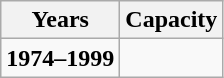<table class="wikitable">
<tr>
<th>Years</th>
<th>Capacity</th>
</tr>
<tr>
<td style=text-align:center><strong>1974–1999</strong></td>
<td></td>
</tr>
</table>
